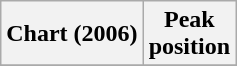<table class="wikitable plainrowheaders" style="text-align:center">
<tr>
<th scope="col">Chart (2006)</th>
<th scope="col">Peak<br> position</th>
</tr>
<tr>
</tr>
</table>
